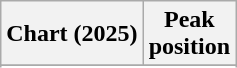<table class="wikitable sortable plainrowheaders" style="text-align:center">
<tr>
<th scope="col">Chart (2025)</th>
<th scope="col">Peak<br> position</th>
</tr>
<tr>
</tr>
<tr>
</tr>
</table>
